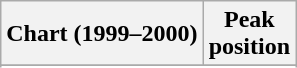<table class="wikitable">
<tr>
<th>Chart (1999–2000)</th>
<th>Peak<br>position</th>
</tr>
<tr>
</tr>
<tr>
</tr>
<tr>
</tr>
<tr>
</tr>
<tr>
</tr>
<tr>
</tr>
<tr>
</tr>
<tr>
</tr>
<tr>
</tr>
<tr>
</tr>
<tr>
</tr>
<tr>
</tr>
<tr>
</tr>
<tr>
</tr>
<tr>
</tr>
<tr>
</tr>
<tr>
</tr>
<tr>
</tr>
<tr>
</tr>
</table>
